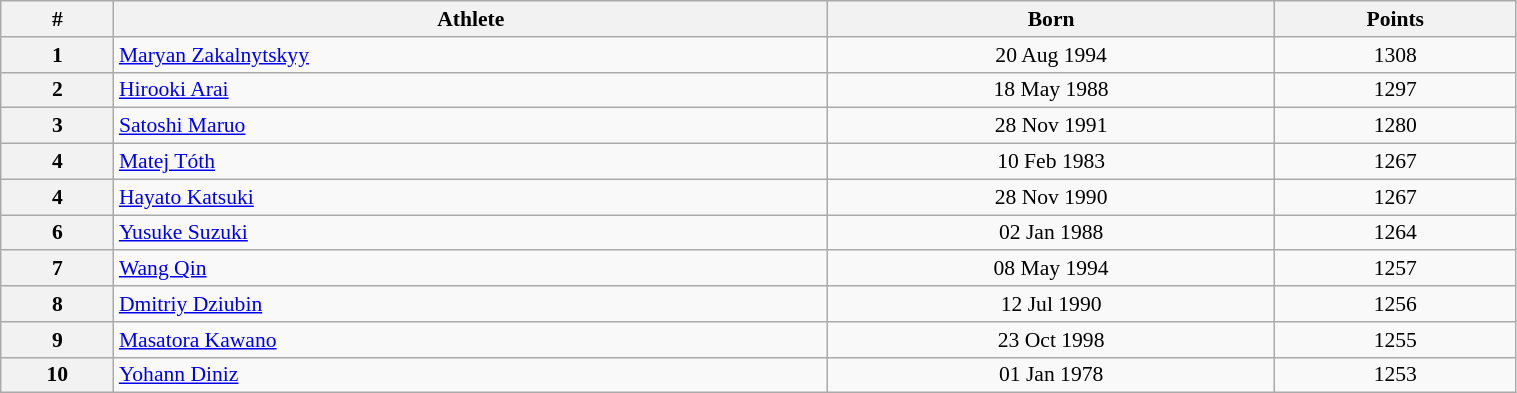<table class="wikitable" width=80% style="font-size:90%; text-align:center;">
<tr>
<th>#</th>
<th>Athlete</th>
<th>Born</th>
<th>Points</th>
</tr>
<tr>
<th>1</th>
<td align=left> <a href='#'>Maryan Zakalnytskyy</a></td>
<td>20 Aug 1994</td>
<td>1308</td>
</tr>
<tr>
<th>2</th>
<td align=left> <a href='#'>Hirooki Arai</a></td>
<td>18 May 1988</td>
<td>1297</td>
</tr>
<tr>
<th>3</th>
<td align=left> <a href='#'>Satoshi Maruo</a></td>
<td>28 Nov 1991</td>
<td>1280</td>
</tr>
<tr>
<th>4</th>
<td align=left> <a href='#'>Matej Tóth</a></td>
<td>10 Feb 1983</td>
<td>1267</td>
</tr>
<tr>
<th>4</th>
<td align=left> <a href='#'>Hayato Katsuki</a></td>
<td>28 Nov 1990</td>
<td>1267</td>
</tr>
<tr>
<th>6</th>
<td align=left> <a href='#'>Yusuke Suzuki</a></td>
<td>02 Jan 1988</td>
<td>1264</td>
</tr>
<tr>
<th>7</th>
<td align=left> <a href='#'>Wang Qin</a></td>
<td>08 May 1994</td>
<td>1257</td>
</tr>
<tr>
<th>8</th>
<td align=left> <a href='#'>Dmitriy Dziubin</a></td>
<td>12 Jul 1990</td>
<td>1256</td>
</tr>
<tr>
<th>9</th>
<td align=left> <a href='#'>Masatora Kawano</a></td>
<td>23 Oct 1998</td>
<td>1255</td>
</tr>
<tr>
<th>10</th>
<td align=left> <a href='#'>Yohann Diniz</a></td>
<td>01 Jan 1978</td>
<td>1253</td>
</tr>
</table>
